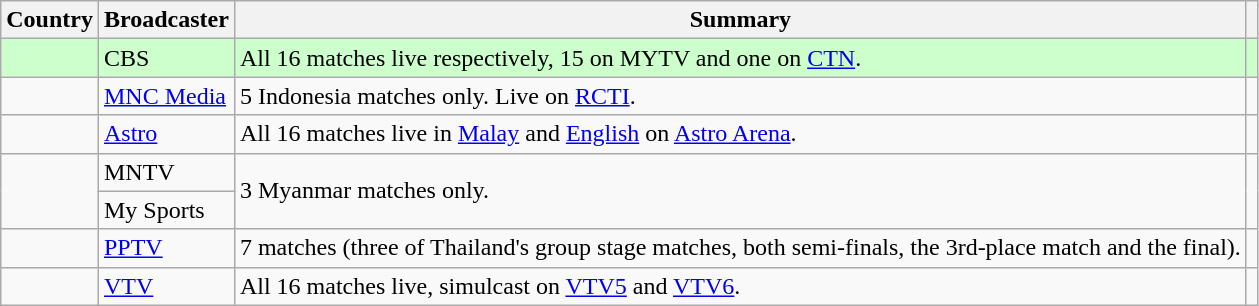<table class="wikitable">
<tr>
<th>Country</th>
<th>Broadcaster</th>
<th>Summary</th>
<th></th>
</tr>
<tr style="background:#cfc;">
<td></td>
<td>CBS</td>
<td>All 16 matches live respectively, 15 on MYTV and one on <a href='#'>CTN</a>.</td>
<td></td>
</tr>
<tr>
<td></td>
<td><a href='#'>MNC Media</a></td>
<td>5 Indonesia matches only. Live on <a href='#'>RCTI</a>.</td>
<td></td>
</tr>
<tr>
<td></td>
<td><a href='#'>Astro</a></td>
<td>All 16 matches live in <a href='#'>Malay</a> and <a href='#'>English</a> on <a href='#'>Astro Arena</a>.</td>
<td></td>
</tr>
<tr>
<td rowspan="2"></td>
<td>MNTV</td>
<td rowspan="2">3 Myanmar matches only.</td>
<td rowspan="2"></td>
</tr>
<tr>
<td>My Sports</td>
</tr>
<tr>
<td></td>
<td><a href='#'>PPTV</a></td>
<td>7 matches (three of Thailand's group stage matches, both semi-finals, the 3rd-place match and the final).</td>
<td></td>
</tr>
<tr>
<td></td>
<td><a href='#'>VTV</a></td>
<td>All 16 matches live, simulcast on <a href='#'>VTV5</a> and <a href='#'>VTV6</a>.</td>
<td></td>
</tr>
</table>
